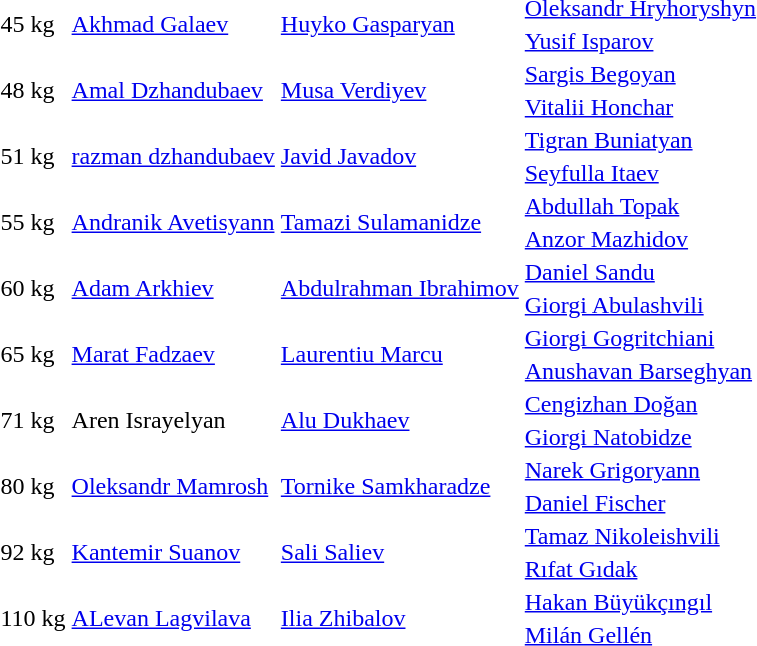<table>
<tr>
<td rowspan=2>45 kg</td>
<td rowspan=2> <a href='#'>Akhmad Galaev</a></td>
<td rowspan=2> <a href='#'>Huyko Gasparyan</a></td>
<td> <a href='#'>Oleksandr Hryhoryshyn</a></td>
</tr>
<tr>
<td> <a href='#'>Yusif Isparov</a></td>
</tr>
<tr>
<td rowspan=2>48 kg</td>
<td rowspan=2> <a href='#'>Amal Dzhandubaev</a></td>
<td rowspan=2> <a href='#'>Musa Verdiyev</a></td>
<td> <a href='#'>Sargis Begoyan</a></td>
</tr>
<tr>
<td> <a href='#'>Vitalii Honchar</a></td>
</tr>
<tr>
<td rowspan=2>51 kg</td>
<td rowspan=2> <a href='#'>razman dzhandubaev</a></td>
<td rowspan=2> <a href='#'>Javid Javadov</a></td>
<td> <a href='#'>Tigran Buniatyan</a></td>
</tr>
<tr>
<td> <a href='#'>Seyfulla Itaev</a></td>
</tr>
<tr>
<td rowspan=2>55 kg</td>
<td rowspan=2> <a href='#'>Andranik Avetisyann</a></td>
<td rowspan=2> <a href='#'>Tamazi Sulamanidze</a></td>
<td> <a href='#'>Abdullah Topak</a></td>
</tr>
<tr>
<td> <a href='#'>Anzor Mazhidov</a></td>
</tr>
<tr>
<td rowspan=2>60 kg</td>
<td rowspan=2> <a href='#'>Adam Arkhiev</a></td>
<td rowspan=2> <a href='#'>Abdulrahman Ibrahimov</a></td>
<td> <a href='#'>Daniel Sandu</a></td>
</tr>
<tr>
<td> <a href='#'>Giorgi Abulashvili</a></td>
</tr>
<tr>
<td rowspan=2>65 kg</td>
<td rowspan=2> <a href='#'>Marat Fadzaev</a></td>
<td rowspan=2> <a href='#'>Laurentiu Marcu</a></td>
<td> <a href='#'>Giorgi Gogritchiani</a></td>
</tr>
<tr>
<td> <a href='#'>Anushavan Barseghyan</a></td>
</tr>
<tr>
<td rowspan=2>71 kg</td>
<td rowspan=2> Aren Israyelyan</td>
<td rowspan=2> <a href='#'>Alu Dukhaev</a></td>
<td> <a href='#'>Cengizhan Doğan</a></td>
</tr>
<tr>
<td> <a href='#'>Giorgi Natobidze</a></td>
</tr>
<tr>
<td rowspan=2>80 kg</td>
<td rowspan=2> <a href='#'>Oleksandr Mamrosh</a></td>
<td rowspan=2> <a href='#'>Tornike Samkharadze</a></td>
<td> <a href='#'>Narek Grigoryann</a></td>
</tr>
<tr>
<td> <a href='#'>Daniel Fischer</a></td>
</tr>
<tr>
<td rowspan=2>92 kg</td>
<td rowspan=2> <a href='#'>Kantemir Suanov</a></td>
<td rowspan=2> <a href='#'>Sali Saliev</a></td>
<td> <a href='#'>Tamaz Nikoleishvili</a></td>
</tr>
<tr>
<td> <a href='#'>Rıfat Gıdak</a></td>
</tr>
<tr>
<td rowspan=2>110 kg</td>
<td rowspan=2> <a href='#'>ALevan Lagvilava</a></td>
<td rowspan=2> <a href='#'>Ilia Zhibalov</a></td>
<td> <a href='#'>Hakan Büyükçıngıl</a></td>
</tr>
<tr>
<td> <a href='#'>Milán Gellén</a></td>
</tr>
</table>
